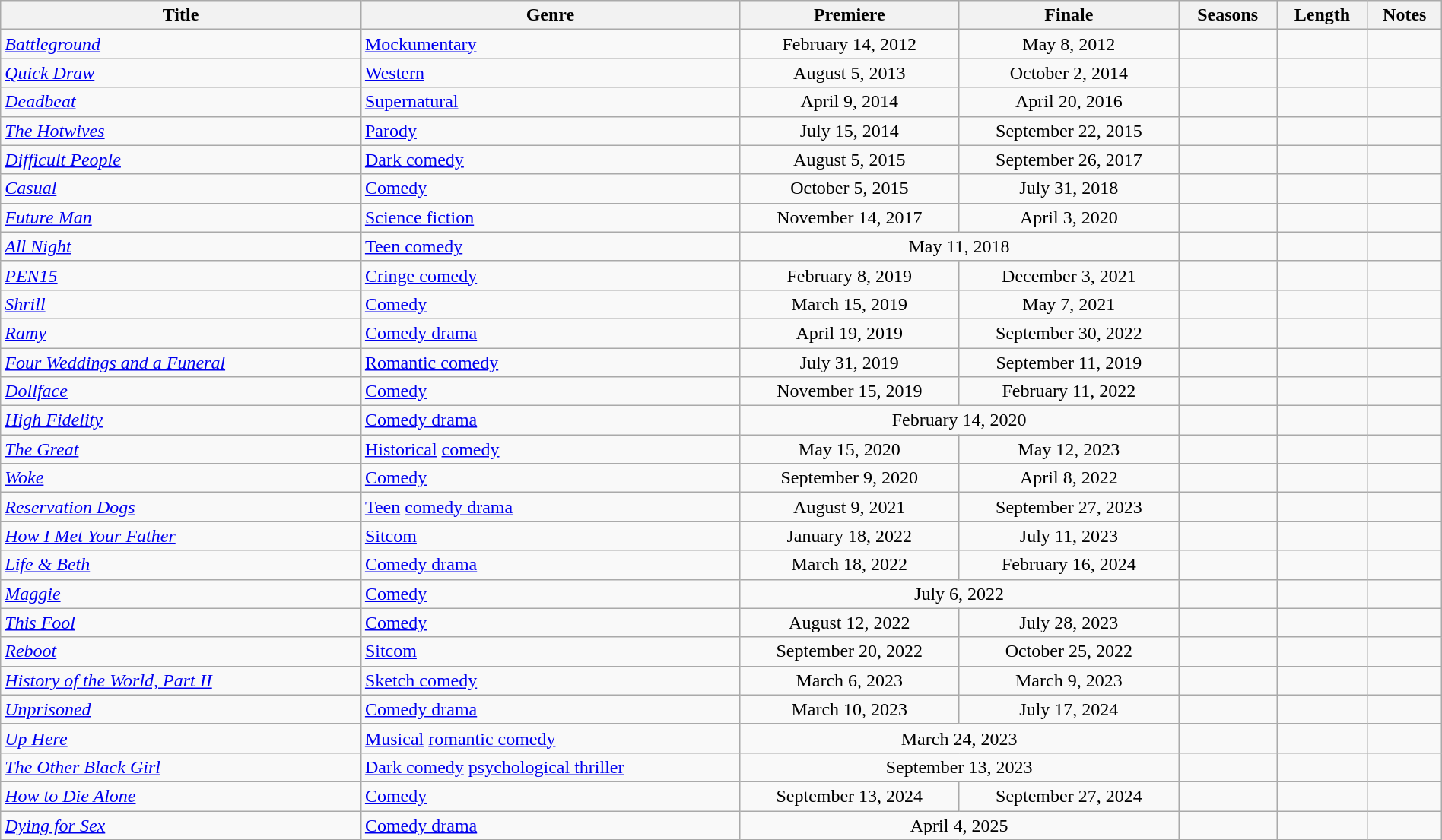<table class="wikitable sortable" style="width:100%;">
<tr>
<th scope="col" style="width:25%;">Title</th>
<th>Genre</th>
<th>Premiere</th>
<th>Finale</th>
<th>Seasons</th>
<th>Length</th>
<th>Notes</th>
</tr>
<tr>
<td><em><a href='#'>Battleground</a></em></td>
<td><a href='#'>Mockumentary</a></td>
<td style="text-align:center">February 14, 2012</td>
<td style="text-align:center">May 8, 2012</td>
<td></td>
<td></td>
<td></td>
</tr>
<tr>
<td><em><a href='#'>Quick Draw</a></em></td>
<td><a href='#'>Western</a></td>
<td style="text-align:center">August 5, 2013</td>
<td style="text-align:center">October 2, 2014</td>
<td></td>
<td></td>
<td></td>
</tr>
<tr>
<td><em><a href='#'>Deadbeat</a></em></td>
<td><a href='#'>Supernatural</a></td>
<td style="text-align:center">April 9, 2014</td>
<td style="text-align:center">April 20, 2016</td>
<td></td>
<td></td>
<td></td>
</tr>
<tr>
<td><em><a href='#'>The Hotwives</a></em></td>
<td><a href='#'>Parody</a></td>
<td style="text-align:center">July 15, 2014</td>
<td style="text-align:center">September 22, 2015</td>
<td></td>
<td></td>
<td></td>
</tr>
<tr>
<td><em><a href='#'>Difficult People</a></em></td>
<td><a href='#'>Dark comedy</a></td>
<td style="text-align:center">August 5, 2015</td>
<td style="text-align:center">September 26, 2017</td>
<td></td>
<td></td>
<td></td>
</tr>
<tr>
<td><em><a href='#'>Casual</a></em></td>
<td><a href='#'>Comedy</a></td>
<td style="text-align:center">October 5, 2015</td>
<td style="text-align:center">July 31, 2018</td>
<td></td>
<td></td>
<td></td>
</tr>
<tr>
<td><em><a href='#'>Future Man</a></em></td>
<td><a href='#'>Science fiction</a></td>
<td style="text-align:center">November 14, 2017</td>
<td style="text-align:center">April 3, 2020</td>
<td></td>
<td></td>
<td></td>
</tr>
<tr>
<td><em><a href='#'>All Night</a></em></td>
<td><a href='#'>Teen comedy</a></td>
<td colspan="2" style="text-align:center">May 11, 2018</td>
<td></td>
<td></td>
<td></td>
</tr>
<tr>
<td><em><a href='#'>PEN15</a></em></td>
<td><a href='#'>Cringe comedy</a></td>
<td style="text-align:center">February 8, 2019</td>
<td style="text-align:center">December 3, 2021</td>
<td></td>
<td></td>
<td></td>
</tr>
<tr>
<td><em><a href='#'>Shrill</a></em></td>
<td><a href='#'>Comedy</a></td>
<td style="text-align:center">March 15, 2019</td>
<td style="text-align:center">May 7, 2021</td>
<td></td>
<td></td>
<td></td>
</tr>
<tr>
<td><em><a href='#'>Ramy</a></em></td>
<td><a href='#'>Comedy drama</a></td>
<td style="text-align:center">April 19, 2019</td>
<td style="text-align:center">September 30, 2022</td>
<td></td>
<td></td>
<td></td>
</tr>
<tr>
<td><em><a href='#'>Four Weddings and a Funeral</a></em></td>
<td><a href='#'>Romantic comedy</a></td>
<td style="text-align:center">July 31, 2019</td>
<td style="text-align:center">September 11, 2019</td>
<td></td>
<td></td>
<td></td>
</tr>
<tr>
<td><em><a href='#'>Dollface</a></em></td>
<td><a href='#'>Comedy</a></td>
<td style="text-align:center">November 15, 2019</td>
<td style="text-align:center">February 11, 2022</td>
<td></td>
<td></td>
<td></td>
</tr>
<tr>
<td><em><a href='#'>High Fidelity</a></em></td>
<td><a href='#'>Comedy drama</a></td>
<td colspan="2" style="text-align:center">February 14, 2020</td>
<td></td>
<td></td>
<td></td>
</tr>
<tr>
<td><em><a href='#'>The Great</a></em></td>
<td><a href='#'>Historical</a> <a href='#'>comedy</a></td>
<td style="text-align:center">May 15, 2020</td>
<td style="text-align:center">May 12, 2023</td>
<td></td>
<td></td>
<td></td>
</tr>
<tr>
<td><em><a href='#'>Woke</a></em></td>
<td><a href='#'>Comedy</a></td>
<td style="text-align:center">September 9, 2020</td>
<td style="text-align:center">April 8, 2022</td>
<td></td>
<td></td>
<td></td>
</tr>
<tr>
<td><em><a href='#'>Reservation Dogs</a></em></td>
<td><a href='#'>Teen</a> <a href='#'>comedy drama</a></td>
<td style="text-align:center">August 9, 2021</td>
<td style="text-align:center">September 27, 2023</td>
<td></td>
<td></td>
<td></td>
</tr>
<tr>
<td><em><a href='#'>How I Met Your Father</a></em></td>
<td><a href='#'>Sitcom</a></td>
<td style="text-align:center">January 18, 2022</td>
<td style="text-align:center">July 11, 2023</td>
<td></td>
<td></td>
<td></td>
</tr>
<tr>
<td><em><a href='#'>Life & Beth</a></em></td>
<td><a href='#'>Comedy drama</a></td>
<td style="text-align:center">March 18, 2022</td>
<td style="text-align:center">February 16, 2024</td>
<td></td>
<td></td>
<td></td>
</tr>
<tr>
<td><em><a href='#'>Maggie</a></em></td>
<td><a href='#'>Comedy</a></td>
<td colspan="2" style="text-align:center">July 6, 2022</td>
<td></td>
<td></td>
<td></td>
</tr>
<tr>
<td><em><a href='#'>This Fool</a></em></td>
<td><a href='#'>Comedy</a></td>
<td style="text-align:center">August 12, 2022</td>
<td style="text-align:center">July 28, 2023</td>
<td></td>
<td></td>
<td></td>
</tr>
<tr>
<td><em><a href='#'>Reboot</a></em></td>
<td><a href='#'>Sitcom</a></td>
<td style="text-align:center">September 20, 2022</td>
<td style="text-align:center">October 25, 2022</td>
<td></td>
<td></td>
<td></td>
</tr>
<tr>
<td><em><a href='#'>History of the World, Part II</a></em></td>
<td><a href='#'>Sketch comedy</a></td>
<td style="text-align:center">March 6, 2023</td>
<td style="text-align:center">March 9, 2023</td>
<td></td>
<td></td>
<td></td>
</tr>
<tr>
<td><em><a href='#'>Unprisoned</a></em></td>
<td><a href='#'>Comedy drama</a></td>
<td style="text-align:center">March 10, 2023</td>
<td style="text-align:center">July 17, 2024</td>
<td></td>
<td></td>
<td></td>
</tr>
<tr>
<td><em><a href='#'>Up Here</a></em></td>
<td><a href='#'>Musical</a> <a href='#'>romantic comedy</a></td>
<td colspan="2" style="text-align:center">March 24, 2023</td>
<td></td>
<td></td>
<td></td>
</tr>
<tr>
<td><em><a href='#'>The Other Black Girl</a></em></td>
<td><a href='#'>Dark comedy</a> <a href='#'>psychological thriller</a></td>
<td colspan="2" style="text-align:center">September 13, 2023</td>
<td></td>
<td></td>
<td></td>
</tr>
<tr>
<td><em><a href='#'>How to Die Alone</a></em></td>
<td><a href='#'>Comedy</a></td>
<td style="text-align:center">September 13, 2024</td>
<td style="text-align:center">September 27, 2024</td>
<td></td>
<td></td>
<td></td>
</tr>
<tr>
<td><em><a href='#'>Dying for Sex</a></em></td>
<td><a href='#'>Comedy drama</a></td>
<td colspan="2" style="text-align:center">April 4, 2025</td>
<td></td>
<td></td>
<td></td>
</tr>
</table>
